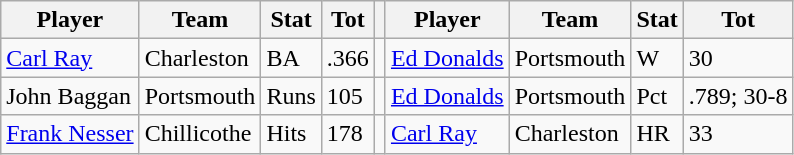<table class="wikitable">
<tr>
<th>Player</th>
<th>Team</th>
<th>Stat</th>
<th>Tot</th>
<th></th>
<th>Player</th>
<th>Team</th>
<th>Stat</th>
<th>Tot</th>
</tr>
<tr>
<td><a href='#'>Carl Ray</a></td>
<td>Charleston</td>
<td>BA</td>
<td>.366</td>
<td></td>
<td><a href='#'>Ed Donalds</a></td>
<td>Portsmouth</td>
<td>W</td>
<td>30</td>
</tr>
<tr>
<td>John Baggan</td>
<td>Portsmouth</td>
<td>Runs</td>
<td>105</td>
<td></td>
<td><a href='#'>Ed Donalds</a></td>
<td>Portsmouth</td>
<td>Pct</td>
<td>.789; 30-8</td>
</tr>
<tr>
<td><a href='#'>Frank Nesser</a></td>
<td>Chillicothe</td>
<td>Hits</td>
<td>178</td>
<td></td>
<td><a href='#'>Carl Ray</a></td>
<td>Charleston</td>
<td>HR</td>
<td>33</td>
</tr>
</table>
